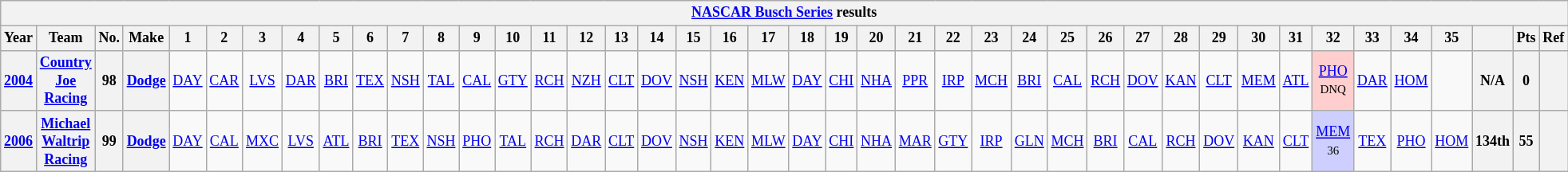<table class="wikitable" style="text-align:center; font-size:75%">
<tr>
<th colspan=45><a href='#'>NASCAR Busch Series</a> results</th>
</tr>
<tr>
<th>Year</th>
<th>Team</th>
<th>No.</th>
<th>Make</th>
<th>1</th>
<th>2</th>
<th>3</th>
<th>4</th>
<th>5</th>
<th>6</th>
<th>7</th>
<th>8</th>
<th>9</th>
<th>10</th>
<th>11</th>
<th>12</th>
<th>13</th>
<th>14</th>
<th>15</th>
<th>16</th>
<th>17</th>
<th>18</th>
<th>19</th>
<th>20</th>
<th>21</th>
<th>22</th>
<th>23</th>
<th>24</th>
<th>25</th>
<th>26</th>
<th>27</th>
<th>28</th>
<th>29</th>
<th>30</th>
<th>31</th>
<th>32</th>
<th>33</th>
<th>34</th>
<th>35</th>
<th></th>
<th>Pts</th>
<th>Ref</th>
</tr>
<tr>
<th><a href='#'>2004</a></th>
<th><a href='#'>Country Joe Racing</a></th>
<th>98</th>
<th><a href='#'>Dodge</a></th>
<td><a href='#'>DAY</a></td>
<td><a href='#'>CAR</a></td>
<td><a href='#'>LVS</a></td>
<td><a href='#'>DAR</a></td>
<td><a href='#'>BRI</a></td>
<td><a href='#'>TEX</a></td>
<td><a href='#'>NSH</a></td>
<td><a href='#'>TAL</a></td>
<td><a href='#'>CAL</a></td>
<td><a href='#'>GTY</a></td>
<td><a href='#'>RCH</a></td>
<td><a href='#'>NZH</a></td>
<td><a href='#'>CLT</a></td>
<td><a href='#'>DOV</a></td>
<td><a href='#'>NSH</a></td>
<td><a href='#'>KEN</a></td>
<td><a href='#'>MLW</a></td>
<td><a href='#'>DAY</a></td>
<td><a href='#'>CHI</a></td>
<td><a href='#'>NHA</a></td>
<td><a href='#'>PPR</a></td>
<td><a href='#'>IRP</a></td>
<td><a href='#'>MCH</a></td>
<td><a href='#'>BRI</a></td>
<td><a href='#'>CAL</a></td>
<td><a href='#'>RCH</a></td>
<td><a href='#'>DOV</a></td>
<td><a href='#'>KAN</a></td>
<td><a href='#'>CLT</a></td>
<td><a href='#'>MEM</a></td>
<td><a href='#'>ATL</a></td>
<td style="background:#FFCFCF;"><a href='#'>PHO</a><br><small>DNQ</small></td>
<td><a href='#'>DAR</a></td>
<td><a href='#'>HOM</a></td>
<td></td>
<th>N/A</th>
<th>0</th>
<th></th>
</tr>
<tr>
<th><a href='#'>2006</a></th>
<th><a href='#'>Michael Waltrip Racing</a></th>
<th>99</th>
<th><a href='#'>Dodge</a></th>
<td><a href='#'>DAY</a></td>
<td><a href='#'>CAL</a></td>
<td><a href='#'>MXC</a></td>
<td><a href='#'>LVS</a></td>
<td><a href='#'>ATL</a></td>
<td><a href='#'>BRI</a></td>
<td><a href='#'>TEX</a></td>
<td><a href='#'>NSH</a></td>
<td><a href='#'>PHO</a></td>
<td><a href='#'>TAL</a></td>
<td><a href='#'>RCH</a></td>
<td><a href='#'>DAR</a></td>
<td><a href='#'>CLT</a></td>
<td><a href='#'>DOV</a></td>
<td><a href='#'>NSH</a></td>
<td><a href='#'>KEN</a></td>
<td><a href='#'>MLW</a></td>
<td><a href='#'>DAY</a></td>
<td><a href='#'>CHI</a></td>
<td><a href='#'>NHA</a></td>
<td><a href='#'>MAR</a></td>
<td><a href='#'>GTY</a></td>
<td><a href='#'>IRP</a></td>
<td><a href='#'>GLN</a></td>
<td><a href='#'>MCH</a></td>
<td><a href='#'>BRI</a></td>
<td><a href='#'>CAL</a></td>
<td><a href='#'>RCH</a></td>
<td><a href='#'>DOV</a></td>
<td><a href='#'>KAN</a></td>
<td><a href='#'>CLT</a></td>
<td style="background:#CFCFFF;"><a href='#'>MEM</a><br><small>36</small></td>
<td><a href='#'>TEX</a></td>
<td><a href='#'>PHO</a></td>
<td><a href='#'>HOM</a></td>
<th>134th</th>
<th>55</th>
<th></th>
</tr>
</table>
